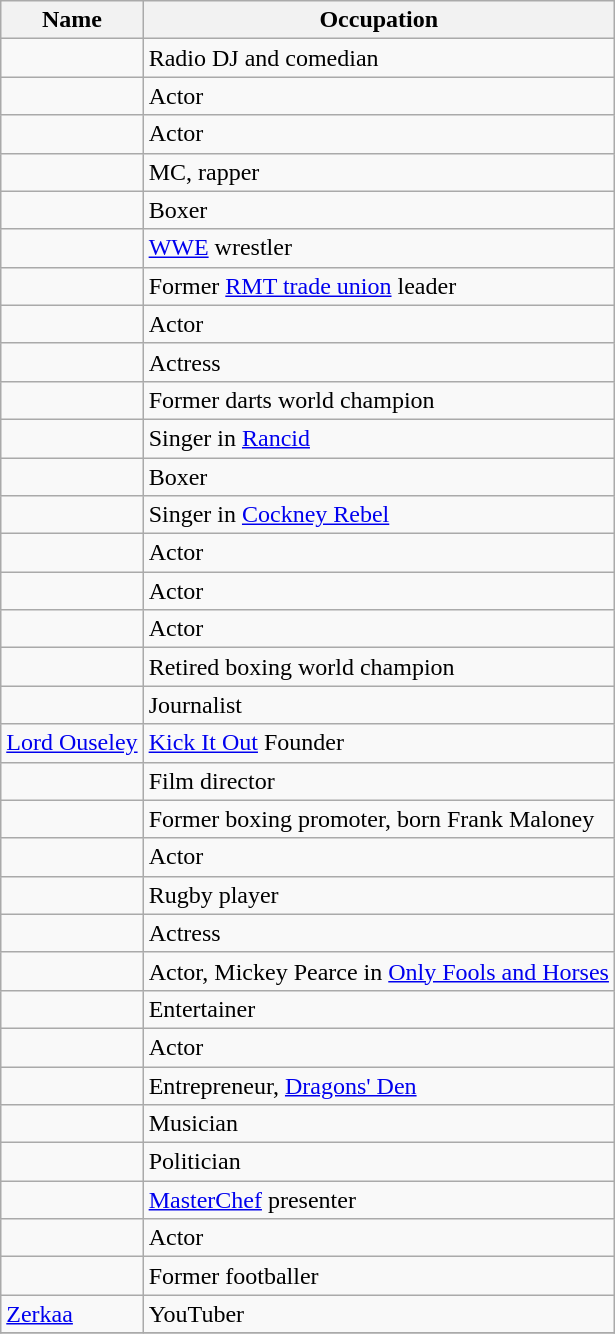<table class="wikitable sortable collapsible collapsed">
<tr>
<th>Name</th>
<th>Occupation</th>
</tr>
<tr>
<td></td>
<td>Radio DJ and comedian</td>
</tr>
<tr>
<td></td>
<td>Actor</td>
</tr>
<tr>
<td></td>
<td>Actor</td>
</tr>
<tr>
<td></td>
<td>MC, rapper</td>
</tr>
<tr>
<td></td>
<td>Boxer</td>
</tr>
<tr>
<td></td>
<td><a href='#'>WWE</a> wrestler</td>
</tr>
<tr>
<td></td>
<td>Former <a href='#'>RMT trade union</a> leader</td>
</tr>
<tr>
<td></td>
<td>Actor</td>
</tr>
<tr>
<td></td>
<td>Actress</td>
</tr>
<tr>
<td></td>
<td>Former darts world champion</td>
</tr>
<tr>
<td></td>
<td>Singer in <a href='#'>Rancid</a></td>
</tr>
<tr>
<td></td>
<td>Boxer</td>
</tr>
<tr>
<td></td>
<td>Singer in <a href='#'>Cockney Rebel</a></td>
</tr>
<tr>
<td></td>
<td>Actor</td>
</tr>
<tr>
<td></td>
<td>Actor</td>
</tr>
<tr>
<td></td>
<td>Actor</td>
</tr>
<tr>
<td></td>
<td>Retired boxing world champion</td>
</tr>
<tr>
<td></td>
<td>Journalist</td>
</tr>
<tr>
<td><a href='#'>Lord Ouseley</a></td>
<td><a href='#'>Kick It Out</a> Founder</td>
</tr>
<tr>
<td></td>
<td>Film director</td>
</tr>
<tr>
<td></td>
<td>Former boxing promoter, born Frank Maloney</td>
</tr>
<tr>
<td></td>
<td>Actor</td>
</tr>
<tr>
<td></td>
<td>Rugby player</td>
</tr>
<tr>
<td></td>
<td>Actress</td>
</tr>
<tr>
<td></td>
<td>Actor, Mickey Pearce in <a href='#'>Only Fools and Horses</a></td>
</tr>
<tr>
<td></td>
<td>Entertainer</td>
</tr>
<tr>
<td></td>
<td>Actor</td>
</tr>
<tr>
<td></td>
<td>Entrepreneur, <a href='#'>Dragons' Den</a></td>
</tr>
<tr>
<td></td>
<td>Musician</td>
</tr>
<tr>
<td></td>
<td>Politician</td>
</tr>
<tr>
<td></td>
<td><a href='#'>MasterChef</a> presenter</td>
</tr>
<tr>
<td></td>
<td>Actor</td>
</tr>
<tr>
<td></td>
<td>Former footballer</td>
</tr>
<tr>
<td><a href='#'>Zerkaa</a></td>
<td>YouTuber</td>
</tr>
<tr>
</tr>
</table>
